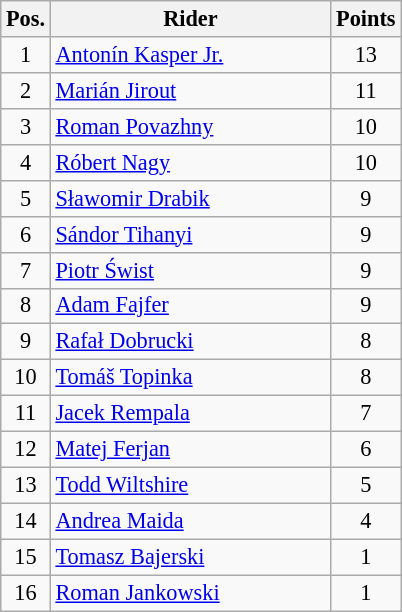<table class=wikitable style="font-size:93%; text-align:center;">
<tr>
<th width=25px>Pos.</th>
<th width=180px>Rider</th>
<th width=40px>Points</th>
</tr>
<tr>
<td>1</td>
<td style="text-align:left;"> <a href='#'>Antonín Kasper Jr.</a></td>
<td>13</td>
</tr>
<tr>
<td>2</td>
<td style="text-align:left;"> <a href='#'>Marián Jirout</a></td>
<td>11</td>
</tr>
<tr>
<td>3</td>
<td style="text-align:left;"> <a href='#'>Roman Povazhny</a></td>
<td>10</td>
</tr>
<tr>
<td>4</td>
<td style="text-align:left;"> <a href='#'>Róbert Nagy</a></td>
<td>10</td>
</tr>
<tr>
<td>5</td>
<td style="text-align:left;"> <a href='#'>Sławomir Drabik</a></td>
<td>9</td>
</tr>
<tr>
<td>6</td>
<td style="text-align:left;"> <a href='#'>Sándor Tihanyi</a></td>
<td>9</td>
</tr>
<tr>
<td>7</td>
<td style="text-align:left;"> <a href='#'>Piotr Świst</a></td>
<td>9</td>
</tr>
<tr>
<td>8</td>
<td style="text-align:left;"> <a href='#'>Adam Fajfer</a></td>
<td>9</td>
</tr>
<tr>
<td>9</td>
<td style="text-align:left;"> <a href='#'>Rafał Dobrucki</a></td>
<td>8</td>
</tr>
<tr>
<td>10</td>
<td style="text-align:left;"> <a href='#'>Tomáš Topinka</a></td>
<td>8</td>
</tr>
<tr>
<td>11</td>
<td style="text-align:left;"> <a href='#'>Jacek Rempala</a></td>
<td>7</td>
</tr>
<tr>
<td>12</td>
<td style="text-align:left;"> <a href='#'>Matej Ferjan</a></td>
<td>6</td>
</tr>
<tr>
<td>13</td>
<td style="text-align:left;"> <a href='#'>Todd Wiltshire</a></td>
<td>5</td>
</tr>
<tr>
<td>14</td>
<td style="text-align:left;"> <a href='#'>Andrea Maida</a></td>
<td>4</td>
</tr>
<tr>
<td>15</td>
<td style="text-align:left;"> <a href='#'>Tomasz Bajerski</a></td>
<td>1</td>
</tr>
<tr>
<td>16</td>
<td style="text-align:left;"> <a href='#'>Roman Jankowski</a></td>
<td>1</td>
</tr>
</table>
